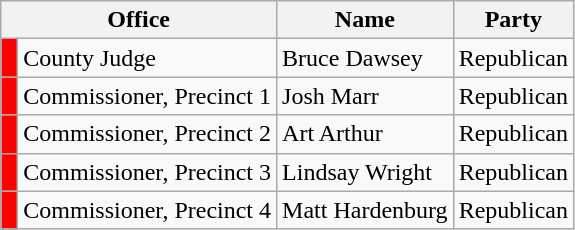<table class="wikitable">
<tr>
<th colspan="2" style="text-align:center; vertical-align:bottom;">Office</th>
<th style="text-align:center; vertical-align:bottom;">Name</th>
<th style="text-align:center; vertical-align:bottom;">Party</th>
</tr>
<tr>
<td bgcolor="red"> </td>
<td>County Judge</td>
<td>Bruce Dawsey</td>
<td>Republican</td>
</tr>
<tr>
<td bgcolor="red"> </td>
<td>Commissioner, Precinct 1</td>
<td>Josh Marr</td>
<td>Republican</td>
</tr>
<tr>
<td style="background:red;"> </td>
<td>Commissioner, Precinct 2</td>
<td>Art Arthur</td>
<td>Republican</td>
</tr>
<tr>
<td bgcolor="red"> </td>
<td>Commissioner, Precinct 3</td>
<td>Lindsay Wright</td>
<td>Republican</td>
</tr>
<tr>
<td bgcolor="red"> </td>
<td>Commissioner, Precinct 4</td>
<td>Matt Hardenburg</td>
<td>Republican</td>
</tr>
</table>
